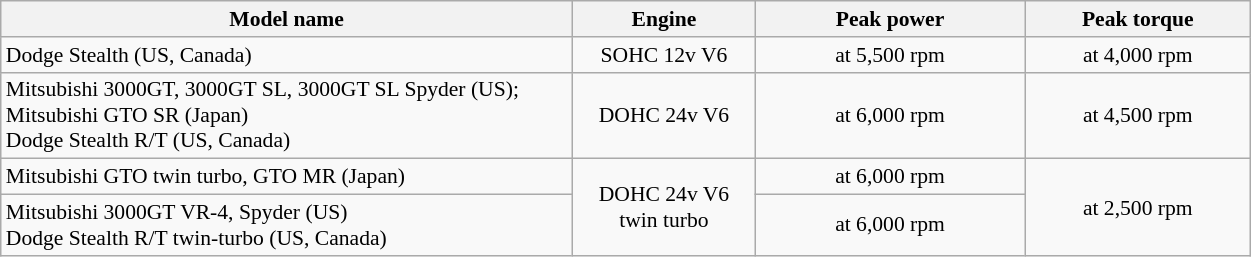<table class="wikitable" style="font-size:90%">
<tr>
<th style="width:26em">Model name</th>
<th style="width:8em">Engine</th>
<th style="width:12em">Peak power</th>
<th style="width:10em">Peak torque</th>
</tr>
<tr>
<td>Dodge Stealth (US, Canada)</td>
<td style="text-align:center">SOHC 12v V6</td>
<td style="text-align:center"> at 5,500 rpm</td>
<td style="text-align:center"> at 4,000 rpm</td>
</tr>
<tr>
<td>Mitsubishi 3000GT, 3000GT SL, 3000GT SL Spyder (US); Mitsubishi GTO SR (Japan)<br>Dodge Stealth R/T (US, Canada)</td>
<td style="text-align:center">DOHC 24v V6</td>
<td style="text-align:center"> at 6,000 rpm</td>
<td style="text-align:center"> at 4,500 rpm</td>
</tr>
<tr>
<td>Mitsubishi GTO twin turbo, GTO MR (Japan)</td>
<td rowspan=2 style="text-align:center">DOHC 24v V6 twin turbo</td>
<td style="text-align:center"> at 6,000 rpm</td>
<td rowspan=2 style="text-align:center"> at 2,500 rpm</td>
</tr>
<tr>
<td>Mitsubishi 3000GT VR-4, Spyder (US)<br>Dodge Stealth R/T twin-turbo (US, Canada)</td>
<td style="text-align:center"> at 6,000 rpm</td>
</tr>
</table>
